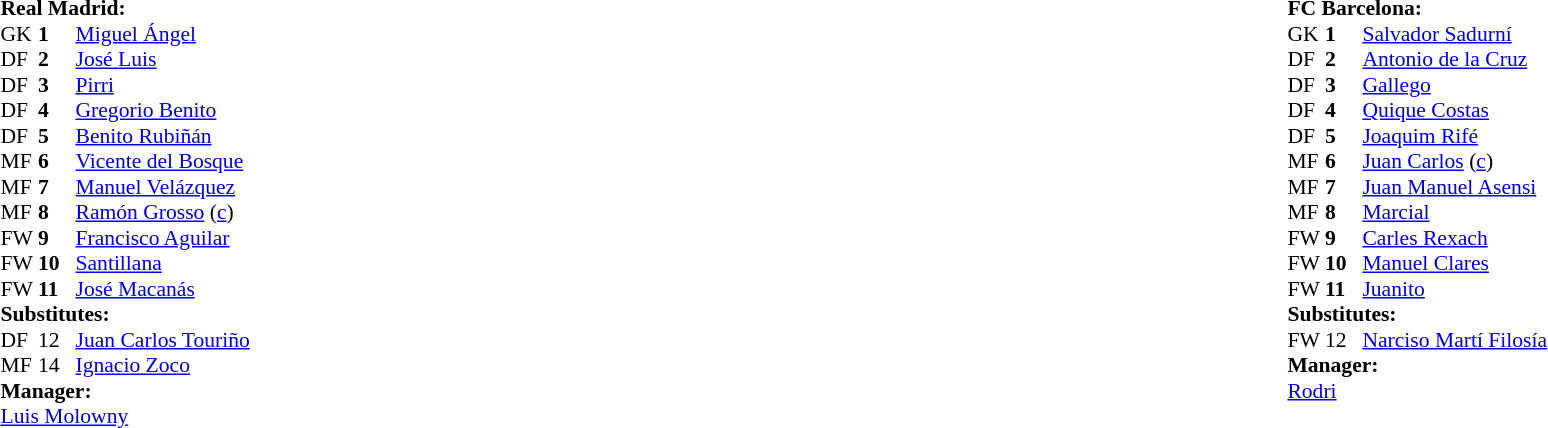<table width="100%">
<tr>
<td valign="top" width="50%"><br><table style="font-size: 90%" cellspacing="0" cellpadding="0">
<tr>
<td colspan="4"><strong>Real Madrid:</strong></td>
</tr>
<tr>
<th width="25"></th>
<th width="25"></th>
</tr>
<tr>
<td>GK</td>
<td><strong>1</strong></td>
<td> <a href='#'>Miguel Ángel</a></td>
</tr>
<tr>
<td>DF</td>
<td><strong>2</strong></td>
<td> <a href='#'>José Luis</a></td>
<td></td>
<td></td>
</tr>
<tr>
<td>DF</td>
<td><strong>3</strong></td>
<td> <a href='#'>Pirri</a></td>
</tr>
<tr>
<td>DF</td>
<td><strong>4</strong></td>
<td> <a href='#'>Gregorio Benito</a></td>
<td></td>
</tr>
<tr>
<td>DF</td>
<td><strong>5</strong></td>
<td> <a href='#'>Benito Rubiñán</a></td>
</tr>
<tr>
<td>MF</td>
<td><strong>6</strong></td>
<td> <a href='#'>Vicente del Bosque</a></td>
<td></td>
</tr>
<tr>
<td>MF</td>
<td><strong>7</strong></td>
<td> <a href='#'>Manuel Velázquez</a></td>
</tr>
<tr>
<td>MF</td>
<td><strong>8</strong></td>
<td> <a href='#'>Ramón Grosso</a> (<a href='#'>c</a>)</td>
<td></td>
<td></td>
</tr>
<tr>
<td>FW</td>
<td><strong>9</strong></td>
<td> <a href='#'>Francisco Aguilar</a></td>
</tr>
<tr>
<td>FW</td>
<td><strong>10</strong></td>
<td> <a href='#'>Santillana</a></td>
</tr>
<tr>
<td>FW</td>
<td><strong>11</strong></td>
<td> <a href='#'>José Macanás</a></td>
</tr>
<tr>
<td colspan=4><strong>Substitutes:</strong></td>
</tr>
<tr>
<td>DF</td>
<td>12</td>
<td> <a href='#'>Juan Carlos Touriño</a></td>
<td></td>
<td></td>
</tr>
<tr>
<td>MF</td>
<td>14</td>
<td> <a href='#'>Ignacio Zoco</a></td>
<td></td>
<td></td>
</tr>
<tr>
<td colspan=4><strong>Manager:</strong></td>
</tr>
<tr>
<td colspan="4"> <a href='#'>Luis Molowny</a></td>
</tr>
</table>
</td>
<td valign="top" width="50%"><br><table style="font-size: 90%" cellspacing="0" cellpadding="0" align=center>
<tr>
<td colspan="4"><strong>FC Barcelona:</strong></td>
</tr>
<tr>
<th width="25"></th>
<th width="25"></th>
</tr>
<tr>
<td>GK</td>
<td><strong>1</strong></td>
<td> <a href='#'>Salvador Sadurní</a></td>
</tr>
<tr>
<td>DF</td>
<td><strong>2</strong></td>
<td> <a href='#'>Antonio de la Cruz</a></td>
</tr>
<tr>
<td>DF</td>
<td><strong>3</strong></td>
<td> <a href='#'>Gallego</a></td>
<td></td>
</tr>
<tr>
<td>DF</td>
<td><strong>4</strong></td>
<td> <a href='#'>Quique Costas</a></td>
<td></td>
</tr>
<tr>
<td>DF</td>
<td><strong>5</strong></td>
<td> <a href='#'>Joaquim Rifé</a></td>
</tr>
<tr>
<td>MF</td>
<td><strong>6</strong></td>
<td> <a href='#'>Juan Carlos</a> (<a href='#'>c</a>)</td>
</tr>
<tr>
<td>MF</td>
<td><strong>7</strong></td>
<td> <a href='#'>Juan Manuel Asensi</a></td>
<td></td>
<td></td>
</tr>
<tr>
<td>MF</td>
<td><strong>8</strong></td>
<td> <a href='#'>Marcial</a></td>
</tr>
<tr>
<td>FW</td>
<td><strong>9</strong></td>
<td> <a href='#'>Carles Rexach</a></td>
</tr>
<tr>
<td>FW</td>
<td><strong>10</strong></td>
<td> <a href='#'>Manuel Clares</a></td>
</tr>
<tr>
<td>FW</td>
<td><strong>11</strong></td>
<td> <a href='#'>Juanito</a></td>
<td></td>
</tr>
<tr>
<td colspan=4><strong>Substitutes:</strong></td>
</tr>
<tr>
<td>FW</td>
<td>12</td>
<td> <a href='#'>Narciso Martí Filosía</a></td>
<td></td>
<td></td>
</tr>
<tr>
<td colspan=4><strong>Manager:</strong></td>
</tr>
<tr>
<td colspan="4"> <a href='#'>Rodri</a></td>
</tr>
<tr>
</tr>
</table>
</td>
</tr>
</table>
